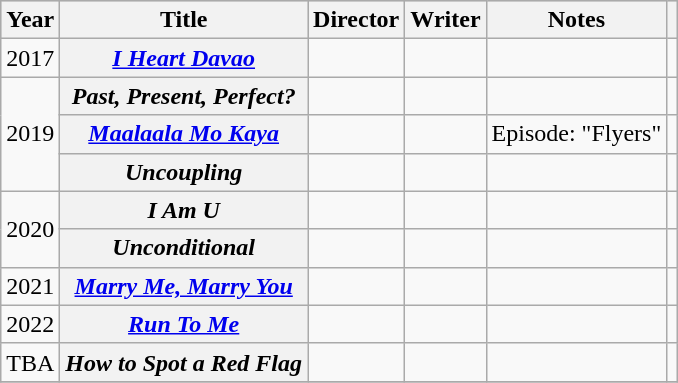<table class="wikitable plainrowheaders">
<tr style="background:#ccc; text-align:center;">
<th scope="col">Year</th>
<th scope="col">Title</th>
<th scope="col">Director</th>
<th scope="col">Writer</th>
<th scope="col">Notes</th>
<th scope="col" class="unsortable"></th>
</tr>
<tr>
<td>2017</td>
<th scope=row><em><a href='#'>I Heart Davao</a></em></th>
<td></td>
<td></td>
<td></td>
<td style="text-align:center;"></td>
</tr>
<tr>
<td rowspan="3">2019</td>
<th scope=row><em>Past, Present, Perfect? </em></th>
<td></td>
<td></td>
<td></td>
<td style="text-align:center;"></td>
</tr>
<tr>
<th scope=row><em><a href='#'>Maalaala Mo Kaya</a></em></th>
<td></td>
<td></td>
<td>Episode: "Flyers"</td>
<td style="text-align:center;"></td>
</tr>
<tr>
<th scope=row><em>Uncoupling</em></th>
<td></td>
<td></td>
<td></td>
<td style="text-align:center;"></td>
</tr>
<tr>
<td rowspan="2">2020</td>
<th scope=row><em>I Am U</em></th>
<td></td>
<td></td>
<td></td>
<td style="text-align:center;"></td>
</tr>
<tr>
<th scope=row><em>Unconditional</em></th>
<td></td>
<td></td>
<td></td>
<td style="text-align:center;"></td>
</tr>
<tr>
<td>2021</td>
<th scope=row><em><a href='#'>Marry Me, Marry You</a></em></th>
<td></td>
<td></td>
<td></td>
<td style="text-align:center;"></td>
</tr>
<tr>
<td>2022</td>
<th scope=row><em><a href='#'>Run To Me</a></em></th>
<td></td>
<td></td>
<td></td>
<td></td>
</tr>
<tr>
<td>TBA</td>
<th scope=row><em>How to Spot a Red Flag</em></th>
<td></td>
<td></td>
<td></td>
<td></td>
</tr>
<tr>
</tr>
</table>
